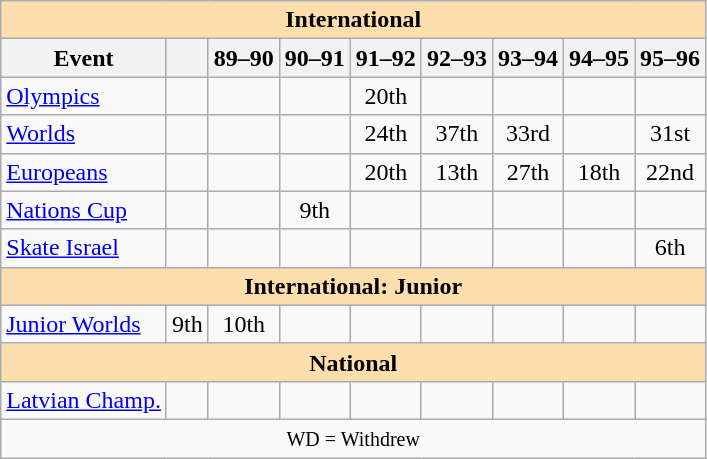<table class="wikitable" style="text-align:center">
<tr>
<th style="background-color: #ffdead; " colspan=9 align=center>International</th>
</tr>
<tr>
<th>Event</th>
<th> <br> </th>
<th>89–90 <br> </th>
<th>90–91 <br> </th>
<th>91–92 <br> </th>
<th>92–93 <br> </th>
<th>93–94 <br> </th>
<th>94–95 <br> </th>
<th>95–96 <br> </th>
</tr>
<tr>
<td align=left><a href='#'>Olympics</a></td>
<td></td>
<td></td>
<td></td>
<td>20th</td>
<td></td>
<td></td>
<td></td>
<td></td>
</tr>
<tr>
<td align=left><a href='#'>Worlds</a></td>
<td></td>
<td></td>
<td></td>
<td>24th</td>
<td>37th</td>
<td>33rd</td>
<td></td>
<td>31st</td>
</tr>
<tr>
<td align=left><a href='#'>Europeans</a></td>
<td></td>
<td></td>
<td></td>
<td>20th</td>
<td>13th</td>
<td>27th</td>
<td>18th</td>
<td>22nd</td>
</tr>
<tr>
<td align=left><a href='#'>Nations Cup</a></td>
<td></td>
<td></td>
<td>9th</td>
<td></td>
<td></td>
<td></td>
<td></td>
<td></td>
</tr>
<tr>
<td align=left><a href='#'>Skate Israel</a></td>
<td></td>
<td></td>
<td></td>
<td></td>
<td></td>
<td></td>
<td></td>
<td>6th</td>
</tr>
<tr>
<th style="background-color: #ffdead; " colspan=9 align=center>International: Junior</th>
</tr>
<tr>
<td align=left><a href='#'>Junior Worlds</a></td>
<td>9th</td>
<td>10th</td>
<td></td>
<td></td>
<td></td>
<td></td>
<td></td>
<td></td>
</tr>
<tr>
<th style="background-color: #ffdead; " colspan=9 align=center>National</th>
</tr>
<tr>
<td align=left><a href='#'>Latvian Champ.</a></td>
<td></td>
<td></td>
<td></td>
<td></td>
<td></td>
<td></td>
<td></td>
<td></td>
</tr>
<tr>
<td colspan=9 align=center><small> WD = Withdrew </small></td>
</tr>
</table>
